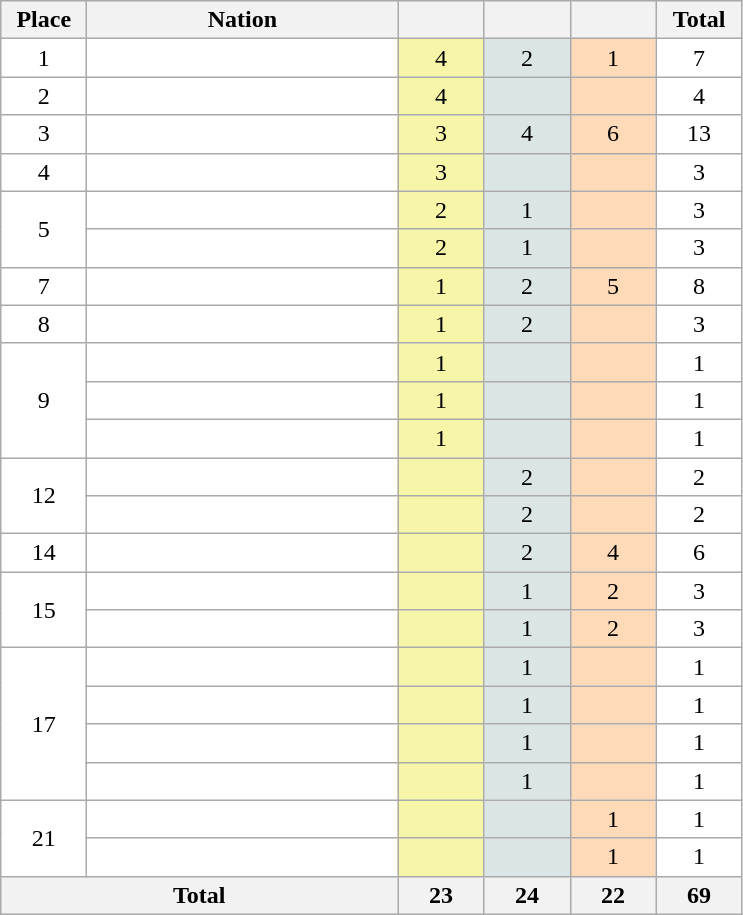<table class="wikitable" style="border:1px solid #AAAAAA">
<tr bgcolor="#EFEFEF">
<th width=50>Place</th>
<th width=200>Nation</th>
<th width=50></th>
<th width=50></th>
<th width=50></th>
<th width=50>Total</th>
</tr>
<tr align=center bgcolor="#FFFFFF">
<td>1</td>
<td align="left"></td>
<td style="background:#F7F6A8;">4</td>
<td style="background:#DCE5E5;">2</td>
<td style="background:#FFDAB9;">1</td>
<td>7</td>
</tr>
<tr align=center bgcolor="#FFFFFF">
<td>2</td>
<td align="left"></td>
<td style="background:#F7F6A8;">4</td>
<td style="background:#DCE5E5;"></td>
<td style="background:#FFDAB9;"></td>
<td>4</td>
</tr>
<tr align=center bgcolor="#FFFFFF">
<td>3</td>
<td align="left"></td>
<td style="background:#F7F6A8;">3</td>
<td style="background:#DCE5E5;">4</td>
<td style="background:#FFDAB9;">6</td>
<td>13</td>
</tr>
<tr align=center bgcolor="#FFFFFF">
<td>4</td>
<td align="left"></td>
<td style="background:#F7F6A8;">3</td>
<td style="background:#DCE5E5;"></td>
<td style="background:#FFDAB9;"></td>
<td>3</td>
</tr>
<tr align=center bgcolor="#FFFFFF">
<td rowspan="2">5</td>
<td align="left"></td>
<td style="background:#F7F6A8;">2</td>
<td style="background:#DCE5E5;">1</td>
<td style="background:#FFDAB9;"></td>
<td>3</td>
</tr>
<tr align=center bgcolor="#FFFFFF">
<td align="left"></td>
<td style="background:#F7F6A8;">2</td>
<td style="background:#DCE5E5;">1</td>
<td style="background:#FFDAB9;"></td>
<td>3</td>
</tr>
<tr align=center bgcolor="#FFFFFF">
<td>7</td>
<td align="left"></td>
<td style="background:#F7F6A8;">1</td>
<td style="background:#DCE5E5;">2</td>
<td style="background:#FFDAB9;">5</td>
<td>8</td>
</tr>
<tr align=center bgcolor="#FFFFFF">
<td>8</td>
<td align="left"></td>
<td style="background:#F7F6A8;">1</td>
<td style="background:#DCE5E5;">2</td>
<td style="background:#FFDAB9;"></td>
<td>3</td>
</tr>
<tr align=center bgcolor="#FFFFFF">
<td rowspan="3">9</td>
<td align="left"></td>
<td style="background:#F7F6A8;">1</td>
<td style="background:#DCE5E5;"></td>
<td style="background:#FFDAB9;"></td>
<td>1</td>
</tr>
<tr align=center bgcolor="#FFFFFF">
<td align="left"></td>
<td style="background:#F7F6A8;">1</td>
<td style="background:#DCE5E5;"></td>
<td style="background:#FFDAB9;"></td>
<td>1</td>
</tr>
<tr align=center bgcolor="#FFFFFF">
<td align="left"></td>
<td style="background:#F7F6A8;">1</td>
<td style="background:#DCE5E5;"></td>
<td style="background:#FFDAB9;"></td>
<td>1</td>
</tr>
<tr align=center bgcolor="#FFFFFF">
<td rowspan="2">12</td>
<td align="left"></td>
<td style="background:#F7F6A8;"></td>
<td style="background:#DCE5E5;">2</td>
<td style="background:#FFDAB9;"></td>
<td>2</td>
</tr>
<tr align=center bgcolor="#FFFFFF">
<td align="left"></td>
<td style="background:#F7F6A8;"></td>
<td style="background:#DCE5E5;">2</td>
<td style="background:#FFDAB9;"></td>
<td>2</td>
</tr>
<tr align=center bgcolor="#FFFFFF">
<td>14</td>
<td align="left"></td>
<td style="background:#F7F6A8;"></td>
<td style="background:#DCE5E5;">2</td>
<td style="background:#FFDAB9;">4</td>
<td>6</td>
</tr>
<tr align=center bgcolor="#FFFFFF">
<td rowspan="2">15</td>
<td align="left"></td>
<td style="background:#F7F6A8;"></td>
<td style="background:#DCE5E5;">1</td>
<td style="background:#FFDAB9;">2</td>
<td>3</td>
</tr>
<tr align=center bgcolor="#FFFFFF">
<td align="left"></td>
<td style="background:#F7F6A8;"></td>
<td style="background:#DCE5E5;">1</td>
<td style="background:#FFDAB9;">2</td>
<td>3</td>
</tr>
<tr align=center bgcolor="#FFFFFF">
<td rowspan="4">17</td>
<td align="left"></td>
<td style="background:#F7F6A8;"></td>
<td style="background:#DCE5E5;">1</td>
<td style="background:#FFDAB9;"></td>
<td>1</td>
</tr>
<tr align=center bgcolor="#FFFFFF">
<td align="left"></td>
<td style="background:#F7F6A8;"></td>
<td style="background:#DCE5E5;">1</td>
<td style="background:#FFDAB9;"></td>
<td>1</td>
</tr>
<tr align=center bgcolor="#FFFFFF">
<td align="left"></td>
<td style="background:#F7F6A8;"></td>
<td style="background:#DCE5E5;">1</td>
<td style="background:#FFDAB9;"></td>
<td>1</td>
</tr>
<tr align=center bgcolor="#FFFFFF">
<td align="left"></td>
<td style="background:#F7F6A8;"></td>
<td style="background:#DCE5E5;">1</td>
<td style="background:#FFDAB9;"></td>
<td>1</td>
</tr>
<tr align=center bgcolor="#FFFFFF">
<td rowspan="2">21</td>
<td align="left"></td>
<td style="background:#F7F6A8;"></td>
<td style="background:#DCE5E5;"></td>
<td style="background:#FFDAB9;">1</td>
<td>1</td>
</tr>
<tr align=center bgcolor="#FFFFFF">
<td align="left"></td>
<td style="background:#F7F6A8;"></td>
<td style="background:#DCE5E5;"></td>
<td style="background:#FFDAB9;">1</td>
<td>1</td>
</tr>
<tr>
<th colspan="2">Total</th>
<th>23</th>
<th>24</th>
<th>22</th>
<th>69</th>
</tr>
</table>
